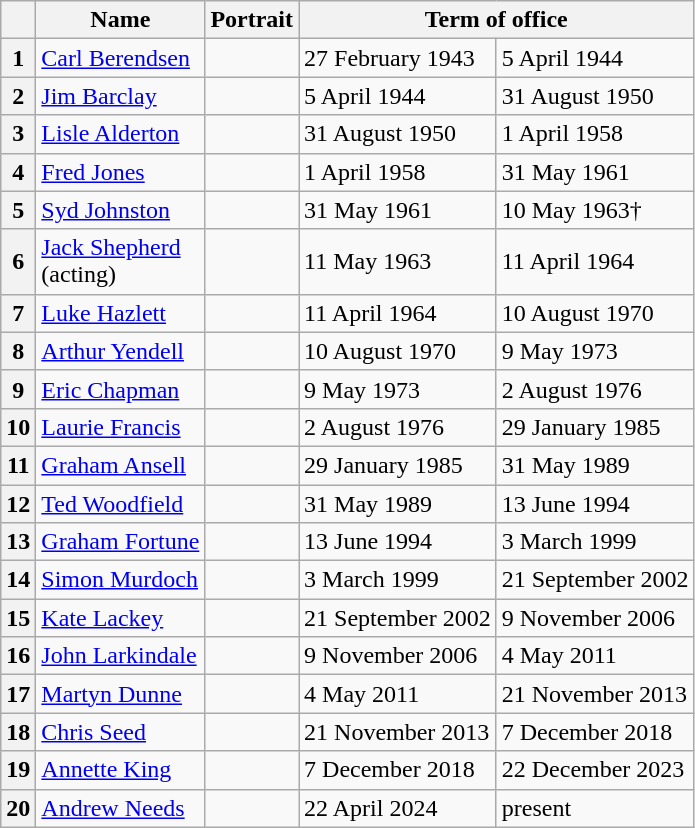<table class="wikitable"; text-align:center;>
<tr>
<th></th>
<th>Name</th>
<th>Portrait</th>
<th colspan=2>Term of office</th>
</tr>
<tr>
<th>1</th>
<td><a href='#'>Carl Berendsen</a></td>
<td></td>
<td>27 February 1943</td>
<td>5 April 1944</td>
</tr>
<tr>
<th>2</th>
<td><a href='#'>Jim Barclay</a></td>
<td></td>
<td>5 April 1944</td>
<td>31 August 1950</td>
</tr>
<tr>
<th>3</th>
<td><a href='#'>Lisle Alderton</a></td>
<td></td>
<td>31 August 1950</td>
<td>1 April 1958</td>
</tr>
<tr>
<th>4</th>
<td><a href='#'>Fred Jones</a></td>
<td></td>
<td>1 April 1958</td>
<td>31 May 1961</td>
</tr>
<tr>
<th>5</th>
<td><a href='#'>Syd Johnston</a></td>
<td></td>
<td>31 May 1961</td>
<td>10 May 1963†</td>
</tr>
<tr>
<th>6</th>
<td><a href='#'>Jack Shepherd</a><br>(acting)</td>
<td></td>
<td>11 May 1963</td>
<td>11 April 1964</td>
</tr>
<tr>
<th>7</th>
<td><a href='#'>Luke Hazlett</a></td>
<td></td>
<td>11 April 1964</td>
<td>10 August 1970</td>
</tr>
<tr>
<th>8</th>
<td><a href='#'>Arthur Yendell</a></td>
<td></td>
<td>10 August 1970</td>
<td>9 May 1973</td>
</tr>
<tr>
<th>9</th>
<td><a href='#'>Eric Chapman</a></td>
<td></td>
<td>9 May 1973</td>
<td>2 August 1976</td>
</tr>
<tr>
<th>10</th>
<td><a href='#'>Laurie Francis</a></td>
<td></td>
<td>2 August 1976</td>
<td>29 January 1985</td>
</tr>
<tr>
<th>11</th>
<td><a href='#'>Graham Ansell</a></td>
<td></td>
<td>29 January 1985</td>
<td>31 May 1989</td>
</tr>
<tr>
<th>12</th>
<td><a href='#'>Ted Woodfield</a></td>
<td></td>
<td>31 May 1989</td>
<td>13 June 1994</td>
</tr>
<tr>
<th>13</th>
<td><a href='#'>Graham Fortune</a></td>
<td></td>
<td>13 June 1994</td>
<td>3 March 1999</td>
</tr>
<tr>
<th>14</th>
<td><a href='#'>Simon Murdoch</a></td>
<td></td>
<td>3 March 1999</td>
<td>21 September 2002</td>
</tr>
<tr>
<th>15</th>
<td><a href='#'>Kate Lackey</a></td>
<td></td>
<td>21 September 2002</td>
<td>9 November 2006</td>
</tr>
<tr>
<th>16</th>
<td><a href='#'>John Larkindale</a></td>
<td></td>
<td>9 November 2006</td>
<td>4 May 2011</td>
</tr>
<tr>
<th>17</th>
<td><a href='#'>Martyn Dunne</a></td>
<td></td>
<td>4 May 2011</td>
<td>21 November 2013</td>
</tr>
<tr>
<th>18</th>
<td><a href='#'>Chris Seed</a></td>
<td></td>
<td>21 November 2013</td>
<td>7 December 2018</td>
</tr>
<tr>
<th>19</th>
<td><a href='#'>Annette King</a></td>
<td></td>
<td>7 December 2018</td>
<td>22 December 2023</td>
</tr>
<tr>
<th>20</th>
<td><a href='#'>Andrew Needs</a></td>
<td></td>
<td>22 April 2024</td>
<td>present</td>
</tr>
</table>
